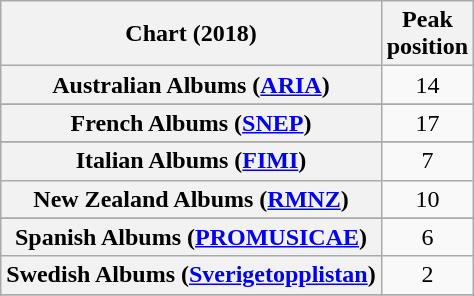<table class="wikitable sortable plainrowheaders" style="text-align:center">
<tr>
<th scope="col">Chart (2018)</th>
<th scope="col">Peak<br> position</th>
</tr>
<tr>
<th scope="row">Australian Albums (<a href='#'>ARIA</a>)</th>
<td>14</td>
</tr>
<tr>
</tr>
<tr>
</tr>
<tr>
</tr>
<tr>
</tr>
<tr>
</tr>
<tr>
</tr>
<tr>
</tr>
<tr>
</tr>
<tr>
<th scope="row">French Albums (<a href='#'>SNEP</a>)</th>
<td>17</td>
</tr>
<tr>
</tr>
<tr>
</tr>
<tr>
</tr>
<tr>
<th scope="row">Italian Albums (<a href='#'>FIMI</a>)</th>
<td>7</td>
</tr>
<tr>
<th scope="row">New Zealand Albums (<a href='#'>RMNZ</a>)</th>
<td>10</td>
</tr>
<tr>
</tr>
<tr>
</tr>
<tr>
</tr>
<tr>
<th scope="row">Spanish Albums (<a href='#'>PROMUSICAE</a>)</th>
<td>6</td>
</tr>
<tr>
<th scope="row">Swedish Albums (<a href='#'>Sverigetopplistan</a>)</th>
<td>2</td>
</tr>
<tr>
</tr>
<tr>
</tr>
<tr>
</tr>
<tr>
</tr>
</table>
